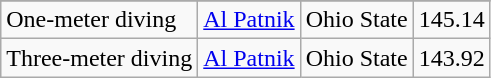<table class="wikitable sortable" style="text-align:left">
<tr>
</tr>
<tr>
<td>One-meter diving</td>
<td><a href='#'>Al Patnik</a></td>
<td>Ohio State</td>
<td>145.14</td>
</tr>
<tr>
<td>Three-meter diving</td>
<td><a href='#'>Al Patnik</a></td>
<td>Ohio State</td>
<td>143.92</td>
</tr>
</table>
